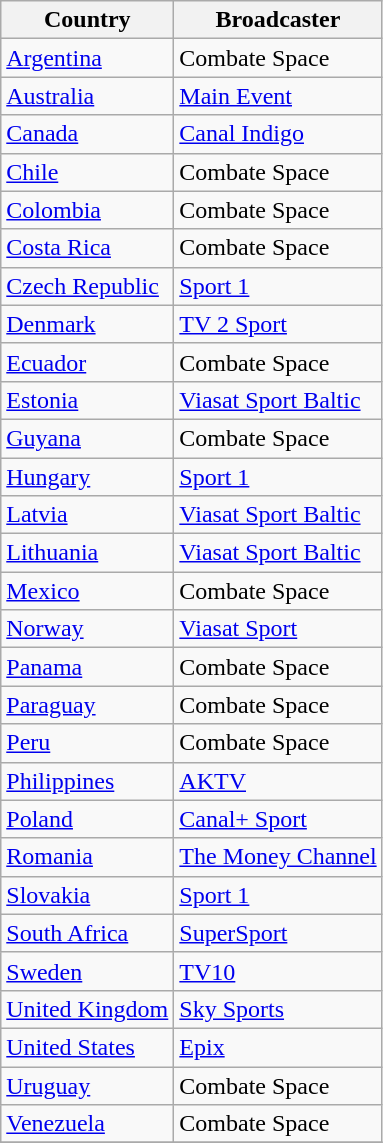<table class="wikitable">
<tr>
<th align=center>Country</th>
<th align=center>Broadcaster</th>
</tr>
<tr>
<td> <a href='#'>Argentina</a></td>
<td>Combate Space</td>
</tr>
<tr>
<td> <a href='#'>Australia</a></td>
<td><a href='#'>Main Event</a></td>
</tr>
<tr>
<td> <a href='#'>Canada</a></td>
<td><a href='#'>Canal Indigo</a></td>
</tr>
<tr>
<td> <a href='#'>Chile</a></td>
<td>Combate Space</td>
</tr>
<tr>
<td> <a href='#'>Colombia</a></td>
<td>Combate Space</td>
</tr>
<tr>
<td> <a href='#'>Costa Rica</a></td>
<td>Combate Space</td>
</tr>
<tr>
<td> <a href='#'>Czech Republic</a></td>
<td><a href='#'>Sport 1</a></td>
</tr>
<tr>
<td> <a href='#'>Denmark</a></td>
<td><a href='#'>TV 2 Sport</a></td>
</tr>
<tr>
<td> <a href='#'>Ecuador</a></td>
<td>Combate Space</td>
</tr>
<tr>
<td> <a href='#'>Estonia</a></td>
<td><a href='#'>Viasat Sport Baltic</a></td>
</tr>
<tr>
<td> <a href='#'>Guyana</a></td>
<td>Combate Space</td>
</tr>
<tr>
<td> <a href='#'>Hungary</a></td>
<td><a href='#'>Sport 1</a></td>
</tr>
<tr>
<td> <a href='#'>Latvia</a></td>
<td><a href='#'>Viasat Sport Baltic</a></td>
</tr>
<tr>
<td> <a href='#'>Lithuania</a></td>
<td><a href='#'>Viasat Sport Baltic</a></td>
</tr>
<tr>
<td> <a href='#'>Mexico</a></td>
<td>Combate Space</td>
</tr>
<tr>
<td> <a href='#'>Norway</a></td>
<td><a href='#'>Viasat Sport</a></td>
</tr>
<tr>
<td> <a href='#'>Panama</a></td>
<td>Combate Space</td>
</tr>
<tr>
<td> <a href='#'>Paraguay</a></td>
<td>Combate Space</td>
</tr>
<tr>
<td> <a href='#'>Peru</a></td>
<td>Combate Space</td>
</tr>
<tr>
<td> <a href='#'>Philippines</a></td>
<td><a href='#'>AKTV</a></td>
</tr>
<tr>
<td> <a href='#'>Poland</a></td>
<td><a href='#'>Canal+ Sport</a></td>
</tr>
<tr>
<td> <a href='#'>Romania</a></td>
<td><a href='#'>The Money Channel</a></td>
</tr>
<tr>
<td> <a href='#'>Slovakia</a></td>
<td><a href='#'>Sport 1</a></td>
</tr>
<tr>
<td> <a href='#'>South Africa</a></td>
<td><a href='#'>SuperSport</a></td>
</tr>
<tr>
<td> <a href='#'>Sweden</a></td>
<td><a href='#'>TV10</a></td>
</tr>
<tr>
<td> <a href='#'>United Kingdom</a></td>
<td><a href='#'>Sky Sports</a></td>
</tr>
<tr>
<td> <a href='#'>United States</a></td>
<td><a href='#'>Epix</a></td>
</tr>
<tr>
<td> <a href='#'>Uruguay</a></td>
<td>Combate Space</td>
</tr>
<tr>
<td> <a href='#'>Venezuela</a></td>
<td>Combate Space</td>
</tr>
<tr>
</tr>
</table>
